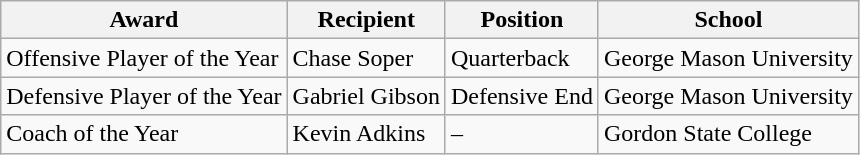<table class="wikitable">
<tr>
<th>Award</th>
<th>Recipient</th>
<th>Position</th>
<th>School</th>
</tr>
<tr>
<td>Offensive Player of the Year</td>
<td>Chase Soper</td>
<td>Quarterback</td>
<td>George Mason University</td>
</tr>
<tr>
<td>Defensive Player of the Year</td>
<td>Gabriel Gibson</td>
<td>Defensive End</td>
<td>George Mason University</td>
</tr>
<tr>
<td>Coach of the Year</td>
<td>Kevin Adkins</td>
<td>–</td>
<td>Gordon State College</td>
</tr>
</table>
